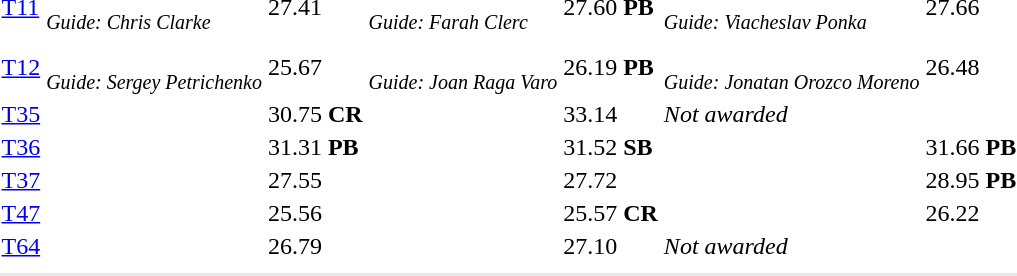<table>
<tr>
<td><a href='#'>T11</a></td>
<td><br><small><em>Guide: Chris Clarke</em></small></td>
<td>27.41</td>
<td><br><small><em>Guide: Farah Clerc</em></small></td>
<td>27.60 <strong>PB</strong></td>
<td><br><small><em>Guide: Viacheslav Ponka</em></small></td>
<td>27.66</td>
</tr>
<tr>
<td><a href='#'>T12</a></td>
<td><br><small><em>Guide: Sergey Petrichenko</em></small></td>
<td>25.67</td>
<td><br><small><em>Guide: Joan Raga Varo</em></small></td>
<td>26.19 <strong>PB</strong></td>
<td><br><small><em>Guide: Jonatan Orozco Moreno</em></small></td>
<td>26.48</td>
</tr>
<tr>
<td><a href='#'>T35</a></td>
<td></td>
<td>30.75 <strong>CR</strong></td>
<td></td>
<td>33.14</td>
<td colspan=2><em>Not awarded</em></td>
</tr>
<tr>
<td><a href='#'>T36</a></td>
<td></td>
<td>31.31 <strong>PB</strong></td>
<td></td>
<td>31.52 <strong>SB</strong></td>
<td></td>
<td>31.66 <strong>PB</strong></td>
</tr>
<tr>
<td><a href='#'>T37</a></td>
<td></td>
<td>27.55</td>
<td></td>
<td>27.72</td>
<td></td>
<td>28.95 <strong>PB</strong></td>
</tr>
<tr>
<td><a href='#'>T47</a></td>
<td></td>
<td>25.56</td>
<td></td>
<td>25.57 <strong>CR</strong></td>
<td></td>
<td>26.22</td>
</tr>
<tr>
<td><a href='#'>T64</a></td>
<td></td>
<td>26.79</td>
<td></td>
<td>27.10</td>
<td colspan=2><em>Not awarded</em></td>
</tr>
<tr>
<td colspan=7></td>
</tr>
<tr>
</tr>
<tr bgcolor= e8e8e8>
<td colspan=7></td>
</tr>
</table>
